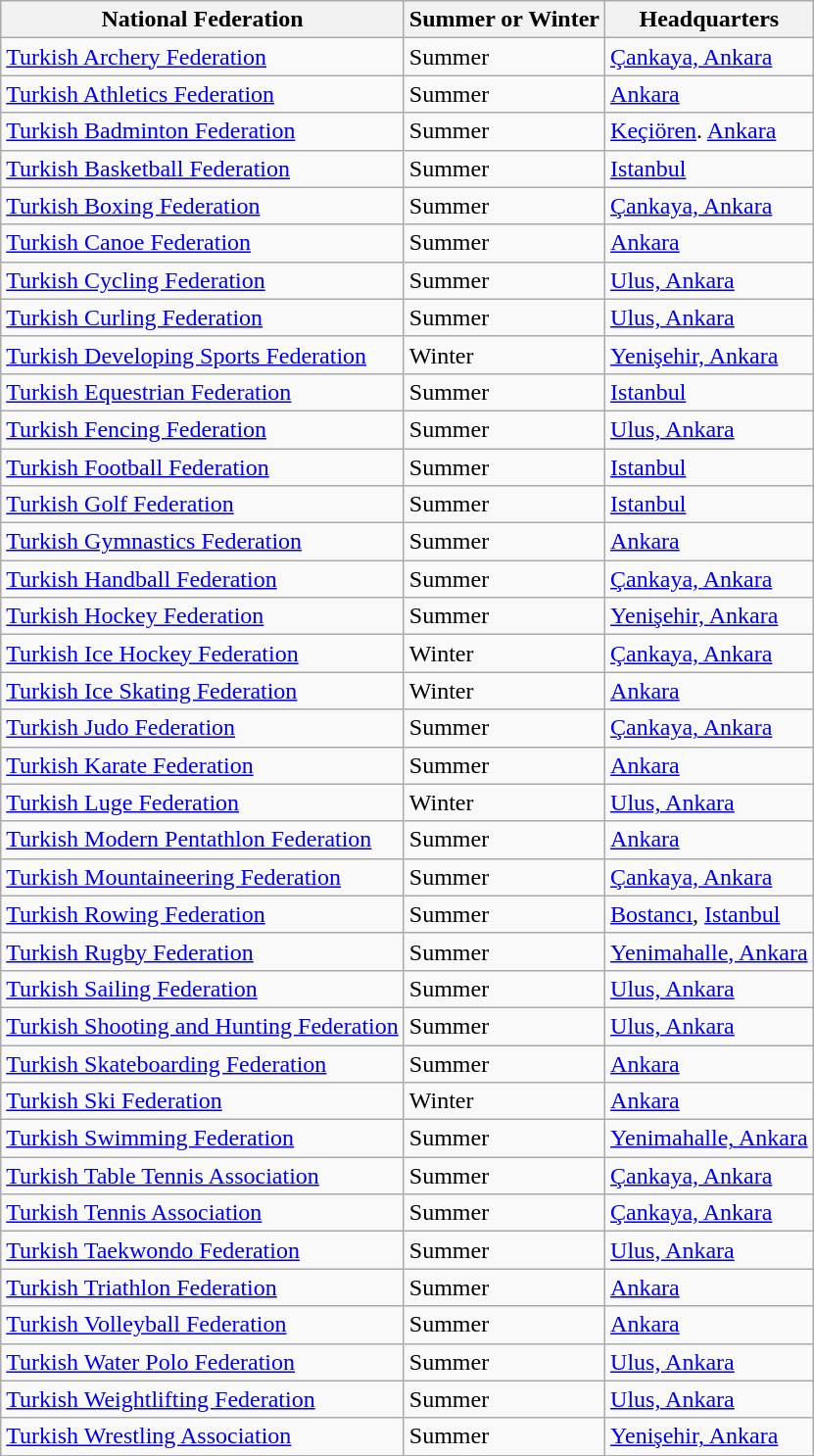<table class="wikitable sortable">
<tr>
<th>National Federation</th>
<th>Summer or Winter</th>
<th>Headquarters</th>
</tr>
<tr>
<td><a href='#'>Turkish Archery Federation</a></td>
<td>Summer</td>
<td><a href='#'>Çankaya, Ankara</a></td>
</tr>
<tr>
<td><a href='#'>Turkish Athletics Federation</a></td>
<td>Summer</td>
<td><a href='#'>Ankara</a></td>
</tr>
<tr>
<td><a href='#'>Turkish Badminton Federation</a></td>
<td>Summer</td>
<td><a href='#'>Keçiören</a>. <a href='#'>Ankara</a></td>
</tr>
<tr>
<td><a href='#'>Turkish Basketball Federation</a></td>
<td>Summer</td>
<td><a href='#'>Istanbul</a></td>
</tr>
<tr>
<td><a href='#'>Turkish Boxing Federation</a></td>
<td>Summer</td>
<td><a href='#'>Çankaya, Ankara</a></td>
</tr>
<tr>
<td><a href='#'>Turkish Canoe Federation</a></td>
<td>Summer</td>
<td><a href='#'>Ankara</a></td>
</tr>
<tr>
<td><a href='#'>Turkish Cycling Federation</a></td>
<td>Summer</td>
<td><a href='#'>Ulus, Ankara</a></td>
</tr>
<tr>
<td><a href='#'>Turkish Curling Federation</a></td>
<td>Summer</td>
<td><a href='#'>Ulus, Ankara</a></td>
</tr>
<tr>
<td><a href='#'>Turkish Developing Sports Federation</a></td>
<td>Winter</td>
<td><a href='#'>Yenişehir, Ankara</a></td>
</tr>
<tr>
<td><a href='#'>Turkish Equestrian Federation</a></td>
<td>Summer</td>
<td><a href='#'>Istanbul</a></td>
</tr>
<tr>
<td><a href='#'>Turkish Fencing Federation</a></td>
<td>Summer</td>
<td><a href='#'>Ulus, Ankara</a></td>
</tr>
<tr>
<td><a href='#'>Turkish Football Federation</a></td>
<td>Summer</td>
<td><a href='#'>Istanbul</a></td>
</tr>
<tr>
<td><a href='#'>Turkish Golf Federation</a></td>
<td>Summer</td>
<td><a href='#'>Istanbul</a></td>
</tr>
<tr>
<td><a href='#'>Turkish Gymnastics Federation</a></td>
<td>Summer</td>
<td><a href='#'>Ankara</a></td>
</tr>
<tr>
<td><a href='#'>Turkish Handball Federation</a></td>
<td>Summer</td>
<td><a href='#'>Çankaya, Ankara</a></td>
</tr>
<tr>
<td><a href='#'>Turkish Hockey Federation</a></td>
<td>Summer</td>
<td><a href='#'>Yenişehir, Ankara</a></td>
</tr>
<tr>
<td><a href='#'>Turkish Ice Hockey Federation</a></td>
<td>Winter</td>
<td><a href='#'>Çankaya, Ankara</a></td>
</tr>
<tr>
<td><a href='#'>Turkish Ice Skating Federation</a></td>
<td>Winter</td>
<td><a href='#'>Ankara</a></td>
</tr>
<tr>
<td><a href='#'>Turkish Judo Federation</a></td>
<td>Summer</td>
<td><a href='#'>Çankaya, Ankara</a></td>
</tr>
<tr>
<td><a href='#'>Turkish Karate Federation</a></td>
<td>Summer</td>
<td><a href='#'>Ankara</a></td>
</tr>
<tr>
<td><a href='#'>Turkish Luge Federation</a></td>
<td>Winter</td>
<td><a href='#'>Ulus, Ankara</a></td>
</tr>
<tr>
<td><a href='#'>Turkish Modern Pentathlon Federation</a></td>
<td>Summer</td>
<td><a href='#'>Ankara</a></td>
</tr>
<tr>
<td><a href='#'>Turkish Mountaineering Federation</a></td>
<td>Summer</td>
<td><a href='#'>Çankaya, Ankara</a></td>
</tr>
<tr>
<td><a href='#'>Turkish Rowing Federation</a></td>
<td>Summer</td>
<td><a href='#'>Bostancı</a>, <a href='#'>Istanbul</a></td>
</tr>
<tr>
<td><a href='#'>Turkish Rugby Federation</a></td>
<td>Summer</td>
<td><a href='#'>Yenimahalle, Ankara</a></td>
</tr>
<tr>
<td><a href='#'>Turkish Sailing Federation</a></td>
<td>Summer</td>
<td><a href='#'>Ulus, Ankara</a></td>
</tr>
<tr>
<td><a href='#'>Turkish Shooting and Hunting Federation</a></td>
<td>Summer</td>
<td><a href='#'>Ulus, Ankara</a></td>
</tr>
<tr>
<td><a href='#'>Turkish Skateboarding Federation</a></td>
<td>Summer</td>
<td><a href='#'>Ankara</a></td>
</tr>
<tr>
<td><a href='#'>Turkish Ski Federation</a></td>
<td>Winter</td>
<td><a href='#'>Ankara</a></td>
</tr>
<tr>
<td><a href='#'>Turkish Swimming Federation</a></td>
<td>Summer</td>
<td><a href='#'>Yenimahalle, Ankara</a></td>
</tr>
<tr>
<td><a href='#'>Turkish Table Tennis Association</a></td>
<td>Summer</td>
<td><a href='#'>Çankaya, Ankara</a></td>
</tr>
<tr>
<td><a href='#'>Turkish Tennis Association</a></td>
<td>Summer</td>
<td><a href='#'>Çankaya, Ankara</a></td>
</tr>
<tr>
<td><a href='#'>Turkish Taekwondo Federation</a></td>
<td>Summer</td>
<td><a href='#'>Ulus, Ankara</a></td>
</tr>
<tr>
<td><a href='#'>Turkish Triathlon Federation</a></td>
<td>Summer</td>
<td><a href='#'>Ankara</a></td>
</tr>
<tr>
<td><a href='#'>Turkish Volleyball Federation</a></td>
<td>Summer</td>
<td><a href='#'>Ankara</a></td>
</tr>
<tr>
<td><a href='#'>Turkish Water Polo Federation</a></td>
<td>Summer</td>
<td><a href='#'>Ulus, Ankara</a></td>
</tr>
<tr>
<td><a href='#'>Turkish Weightlifting Federation</a></td>
<td>Summer</td>
<td><a href='#'>Ulus, Ankara</a></td>
</tr>
<tr>
<td><a href='#'>Turkish Wrestling Association</a></td>
<td>Summer</td>
<td><a href='#'>Yenişehir, Ankara</a></td>
</tr>
</table>
